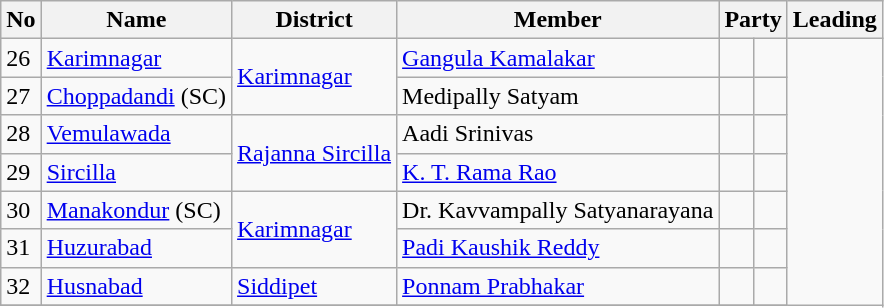<table class="wikitable sortable">
<tr>
<th>No</th>
<th>Name</th>
<th>District</th>
<th>Member</th>
<th colspan=2>Party</th>
<th colspan="2">Leading<br></th>
</tr>
<tr>
<td>26</td>
<td><a href='#'>Karimnagar</a></td>
<td rowspan="2"><a href='#'>Karimnagar</a></td>
<td><a href='#'>Gangula Kamalakar</a></td>
<td></td>
<td></td>
</tr>
<tr>
<td>27</td>
<td><a href='#'>Choppadandi</a> (SC)</td>
<td>Medipally Satyam</td>
<td></td>
<td></td>
</tr>
<tr>
<td>28</td>
<td><a href='#'>Vemulawada</a></td>
<td rowspan="2"><a href='#'>Rajanna Sircilla</a></td>
<td>Aadi Srinivas</td>
<td></td>
<td></td>
</tr>
<tr>
<td>29</td>
<td><a href='#'>Sircilla</a></td>
<td><a href='#'>K. T. Rama Rao</a></td>
<td></td>
<td></td>
</tr>
<tr>
<td>30</td>
<td><a href='#'>Manakondur</a> (SC)</td>
<td rowspan="2"><a href='#'>Karimnagar</a></td>
<td>Dr. Kavvampally Satyanarayana</td>
<td></td>
<td></td>
</tr>
<tr>
<td>31</td>
<td><a href='#'>Huzurabad</a></td>
<td><a href='#'>Padi Kaushik Reddy</a></td>
<td></td>
<td></td>
</tr>
<tr>
<td>32</td>
<td><a href='#'>Husnabad</a></td>
<td><a href='#'>Siddipet</a></td>
<td><a href='#'>Ponnam Prabhakar</a></td>
<td></td>
<td></td>
</tr>
<tr>
</tr>
</table>
